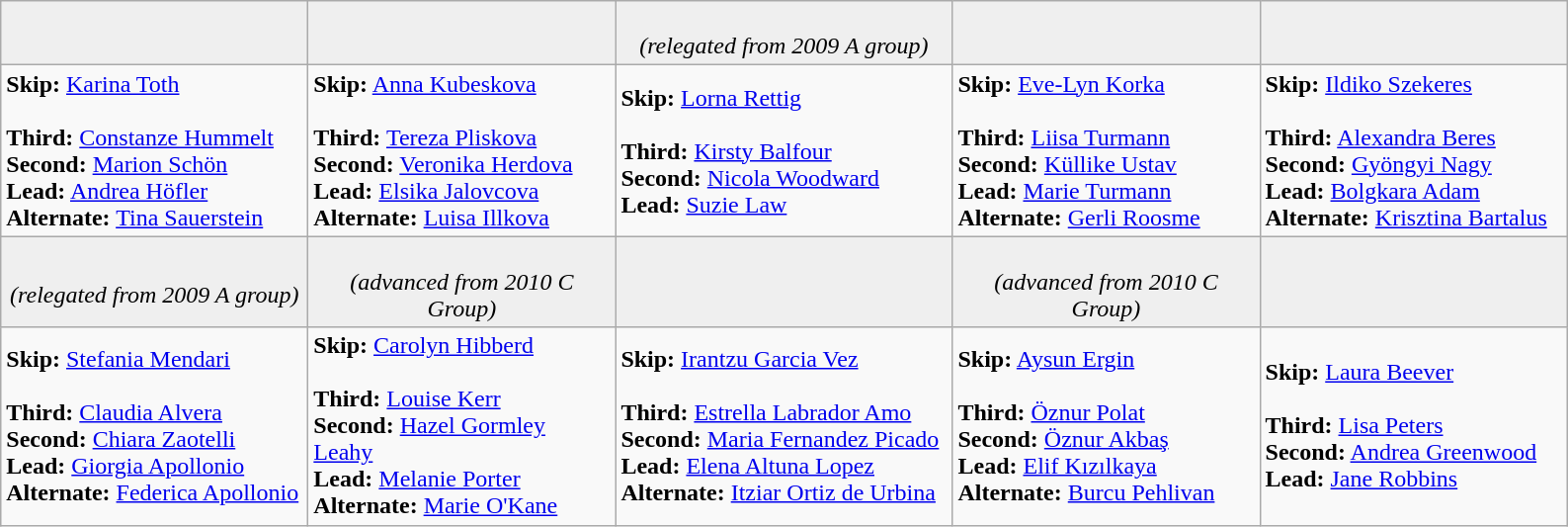<table class="wikitable">
<tr align=center>
<td bgcolor="#efefef" width="200"><strong></strong></td>
<td bgcolor="#efefef" width="200"><strong></strong></td>
<td bgcolor="#efefef" width="220"><strong></strong> <br> <em>(relegated from 2009 A group)</em></td>
<td bgcolor="#efefef" width="200"><strong></strong></td>
<td bgcolor="#efefef" width="200"><strong></strong></td>
</tr>
<tr>
<td><strong>Skip:</strong> <a href='#'>Karina Toth</a><br><br><strong>Third:</strong> <a href='#'>Constanze Hummelt</a><br>
<strong>Second:</strong> <a href='#'>Marion Schön</a><br>
<strong>Lead:</strong> <a href='#'>Andrea Höfler</a><br>
<strong>Alternate:</strong> <a href='#'>Tina Sauerstein</a></td>
<td><strong>Skip:</strong> <a href='#'>Anna Kubeskova</a><br><br><strong>Third:</strong> <a href='#'>Tereza Pliskova</a><br>
<strong>Second:</strong> <a href='#'>Veronika Herdova</a><br>
<strong>Lead:</strong> <a href='#'>Elsika Jalovcova</a><br>
<strong>Alternate:</strong> <a href='#'>Luisa Illkova</a></td>
<td><strong>Skip:</strong> <a href='#'>Lorna Rettig</a><br><br><strong>Third:</strong> <a href='#'>Kirsty Balfour</a><br>
<strong>Second:</strong> <a href='#'>Nicola Woodward</a><br>
<strong>Lead:</strong> <a href='#'>Suzie Law</a></td>
<td><strong>Skip:</strong> <a href='#'>Eve-Lyn Korka</a><br><br><strong>Third:</strong> <a href='#'>Liisa Turmann</a><br>
<strong>Second:</strong> <a href='#'>Küllike Ustav</a><br>
<strong>Lead:</strong> <a href='#'>Marie Turmann</a><br>
<strong>Alternate:</strong> <a href='#'>Gerli Roosme</a></td>
<td><strong>Skip:</strong> <a href='#'>Ildiko Szekeres</a><br><br><strong>Third:</strong> <a href='#'>Alexandra Beres</a><br>
<strong>Second:</strong> <a href='#'>Gyöngyi Nagy</a><br>
<strong>Lead:</strong> <a href='#'>Bolgkara Adam</a><br>
<strong>Alternate:</strong> <a href='#'>Krisztina Bartalus</a></td>
</tr>
<tr align=center>
<td bgcolor="#efefef" width="200"><strong></strong> <br> <em>(relegated from 2009 A group)</em></td>
<td bgcolor="#efefef" width="200"><strong></strong> <br> <em>(advanced from 2010 C Group)</em></td>
<td bgcolor="#efefef" width="220"><strong></strong></td>
<td bgcolor="#efefef" width="200"><strong></strong> <br> <em>(advanced from 2010 C Group)</em></td>
<td bgcolor="#efefef" width="200"><strong></strong></td>
</tr>
<tr>
<td><strong>Skip:</strong> <a href='#'>Stefania Mendari</a><br><br><strong>Third:</strong> <a href='#'>Claudia Alvera</a><br>
<strong>Second:</strong> <a href='#'>Chiara Zaotelli</a><br>
<strong>Lead:</strong> <a href='#'>Giorgia Apollonio</a><br>
<strong>Alternate:</strong> <a href='#'>Federica Apollonio</a></td>
<td><strong>Skip:</strong> <a href='#'>Carolyn Hibberd</a><br><br><strong>Third:</strong> <a href='#'>Louise Kerr</a><br>
<strong>Second:</strong> <a href='#'>Hazel Gormley Leahy</a><br>
<strong>Lead:</strong> <a href='#'>Melanie Porter</a><br>
<strong>Alternate:</strong> <a href='#'>Marie O'Kane</a></td>
<td><strong>Skip:</strong> <a href='#'>Irantzu Garcia Vez</a><br><br><strong>Third:</strong> <a href='#'>Estrella Labrador Amo</a><br>
<strong>Second:</strong> <a href='#'>Maria Fernandez Picado</a><br>
<strong>Lead:</strong> <a href='#'>Elena Altuna Lopez</a><br>
<strong>Alternate:</strong> <a href='#'>Itziar Ortiz de Urbina</a></td>
<td><strong>Skip:</strong> <a href='#'>Aysun Ergin</a><br><br><strong>Third:</strong> <a href='#'>Öznur Polat</a><br>
<strong>Second:</strong> <a href='#'>Öznur Akbaş</a><br>
<strong>Lead:</strong> <a href='#'>Elif Kızılkaya</a><br>
<strong>Alternate:</strong> <a href='#'>Burcu Pehlivan</a></td>
<td><strong>Skip:</strong> <a href='#'>Laura Beever</a><br><br><strong>Third:</strong> <a href='#'>Lisa Peters</a><br>
<strong>Second:</strong> <a href='#'>Andrea Greenwood</a><br>
<strong>Lead:</strong> <a href='#'>Jane Robbins</a></td>
</tr>
</table>
